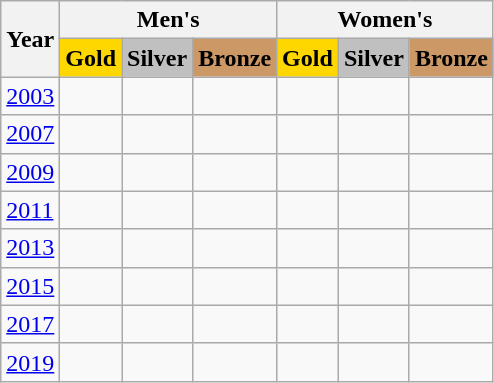<table class="wikitable">
<tr>
<th rowspan=2>Year</th>
<th colspan=3>Men's</th>
<th colspan=3>Women's</th>
</tr>
<tr align=center>
<td bgcolor=gold><strong>Gold</strong></td>
<td bgcolor=silver><strong>Silver</strong></td>
<td bgcolor=cc9966><strong>Bronze</strong></td>
<td bgcolor=gold><strong>Gold</strong></td>
<td bgcolor=silver><strong>Silver</strong></td>
<td bgcolor=cc9966><strong>Bronze</strong></td>
</tr>
<tr>
<td><a href='#'>2003</a></td>
<td></td>
<td></td>
<td></td>
<td></td>
<td></td>
<td></td>
</tr>
<tr>
<td><a href='#'>2007</a></td>
<td></td>
<td></td>
<td></td>
<td></td>
<td></td>
<td></td>
</tr>
<tr>
<td><a href='#'>2009</a></td>
<td></td>
<td></td>
<td></td>
<td></td>
<td></td>
<td></td>
</tr>
<tr>
<td><a href='#'>2011</a></td>
<td></td>
<td></td>
<td></td>
<td></td>
<td></td>
<td></td>
</tr>
<tr>
<td><a href='#'>2013</a></td>
<td></td>
<td></td>
<td></td>
<td></td>
<td></td>
<td></td>
</tr>
<tr>
<td><a href='#'>2015</a></td>
<td></td>
<td></td>
<td></td>
<td></td>
<td></td>
<td></td>
</tr>
<tr>
<td><a href='#'>2017</a></td>
<td></td>
<td></td>
<td></td>
<td></td>
<td></td>
<td></td>
</tr>
<tr>
<td><a href='#'>2019</a></td>
<td></td>
<td></td>
<td></td>
<td></td>
<td></td>
<td></td>
</tr>
</table>
